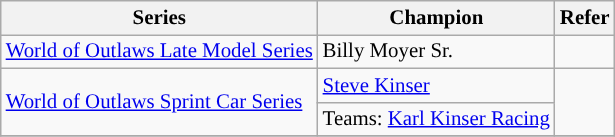<table class="wikitable" style="font-size:87%;">
<tr>
<th>Series</th>
<th>Champion</th>
<th>Refer</th>
</tr>
<tr>
<td><a href='#'>World of Outlaws Late Model Series</a></td>
<td> Billy Moyer Sr.</td>
<td></td>
</tr>
<tr>
<td rowspan=2><a href='#'>World of Outlaws Sprint Car Series</a></td>
<td> <a href='#'>Steve Kinser</a></td>
<td rowspan=2></td>
</tr>
<tr>
<td>Teams:  <a href='#'>Karl Kinser Racing</a></td>
</tr>
<tr>
</tr>
</table>
